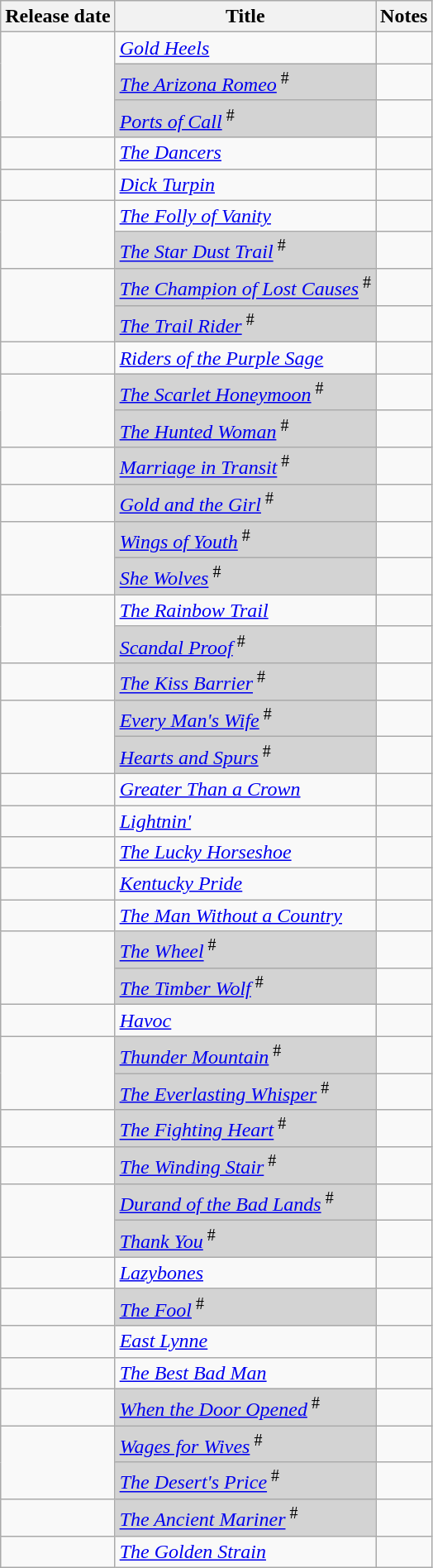<table class="wikitable sortable">
<tr>
<th>Release date</th>
<th>Title</th>
<th class="unsortable">Notes</th>
</tr>
<tr>
<td rowspan="3"></td>
<td><em><a href='#'>Gold Heels</a></em></td>
<td></td>
</tr>
<tr>
<td bgcolor=lightgray><em><a href='#'>The Arizona Romeo</a></em><sup> #</sup></td>
<td></td>
</tr>
<tr>
<td bgcolor=lightgray><em><a href='#'>Ports of Call</a></em><sup> #</sup></td>
<td></td>
</tr>
<tr>
<td></td>
<td><em><a href='#'>The Dancers</a></em></td>
<td></td>
</tr>
<tr>
<td></td>
<td><em><a href='#'>Dick Turpin</a></em></td>
<td></td>
</tr>
<tr>
<td rowspan="2"></td>
<td><em><a href='#'>The Folly of Vanity</a></em></td>
<td></td>
</tr>
<tr>
<td bgcolor=lightgray><em><a href='#'>The Star Dust Trail</a></em><sup> #</sup></td>
<td></td>
</tr>
<tr>
<td rowspan="2"></td>
<td bgcolor=lightgray><em><a href='#'>The Champion of Lost Causes</a></em><sup> #</sup></td>
<td></td>
</tr>
<tr>
<td bgcolor=lightgray><em><a href='#'>The Trail Rider</a></em><sup> #</sup></td>
<td></td>
</tr>
<tr>
<td></td>
<td><em><a href='#'>Riders of the Purple Sage</a></em></td>
<td></td>
</tr>
<tr>
<td rowspan="2"></td>
<td bgcolor=lightgray><em><a href='#'>The Scarlet Honeymoon</a></em><sup> #</sup></td>
<td></td>
</tr>
<tr>
<td bgcolor=lightgray><em><a href='#'>The Hunted Woman</a></em><sup> #</sup></td>
<td></td>
</tr>
<tr>
<td></td>
<td bgcolor=lightgray><em><a href='#'>Marriage in Transit</a></em><sup> #</sup></td>
<td></td>
</tr>
<tr>
<td></td>
<td bgcolor=lightgray><em><a href='#'>Gold and the Girl</a></em><sup> #</sup></td>
<td></td>
</tr>
<tr>
<td rowspan="2"></td>
<td bgcolor=lightgray><em><a href='#'>Wings of Youth</a></em><sup> #</sup></td>
<td></td>
</tr>
<tr>
<td bgcolor=lightgray><em><a href='#'>She Wolves</a></em><sup> #</sup></td>
<td></td>
</tr>
<tr>
<td rowspan="2"></td>
<td><em><a href='#'>The Rainbow Trail</a></em></td>
<td></td>
</tr>
<tr>
<td bgcolor=lightgray><em><a href='#'>Scandal Proof</a></em><sup> #</sup></td>
<td></td>
</tr>
<tr>
<td></td>
<td bgcolor=lightgray><em><a href='#'>The Kiss Barrier</a></em><sup> #</sup></td>
<td></td>
</tr>
<tr>
<td rowspan="2"></td>
<td bgcolor=lightgray><em><a href='#'>Every Man's Wife</a></em><sup> #</sup></td>
<td></td>
</tr>
<tr>
<td bgcolor=lightgray><em><a href='#'>Hearts and Spurs</a></em><sup> #</sup></td>
<td></td>
</tr>
<tr>
<td></td>
<td><em><a href='#'>Greater Than a Crown</a></em></td>
<td></td>
</tr>
<tr>
<td></td>
<td><em><a href='#'>Lightnin'</a></em></td>
<td></td>
</tr>
<tr>
<td></td>
<td><em><a href='#'>The Lucky Horseshoe</a></em></td>
<td></td>
</tr>
<tr>
<td></td>
<td><em><a href='#'>Kentucky Pride</a></em></td>
<td></td>
</tr>
<tr>
<td></td>
<td><em><a href='#'>The Man Without a Country</a></em></td>
<td></td>
</tr>
<tr>
<td rowspan="2"></td>
<td bgcolor=lightgray><em><a href='#'>The Wheel</a></em><sup> #</sup></td>
<td></td>
</tr>
<tr>
<td bgcolor=lightgray><em><a href='#'>The Timber Wolf</a></em><sup> #</sup></td>
<td></td>
</tr>
<tr>
<td></td>
<td><em><a href='#'>Havoc</a></em></td>
<td></td>
</tr>
<tr>
<td rowspan="2"></td>
<td bgcolor=lightgray><em><a href='#'>Thunder Mountain</a></em><sup> #</sup></td>
<td></td>
</tr>
<tr>
<td bgcolor=lightgray><em><a href='#'>The Everlasting Whisper</a></em><sup> #</sup></td>
<td></td>
</tr>
<tr>
<td></td>
<td bgcolor=lightgray><em><a href='#'>The Fighting Heart</a></em><sup> #</sup></td>
<td></td>
</tr>
<tr>
<td></td>
<td bgcolor=lightgray><em><a href='#'>The Winding Stair</a></em><sup> #</sup></td>
<td></td>
</tr>
<tr>
<td rowspan="2"></td>
<td bgcolor=lightgray><em><a href='#'>Durand of the Bad Lands</a></em><sup> #</sup></td>
<td></td>
</tr>
<tr>
<td bgcolor=lightgray><em><a href='#'>Thank You</a></em><sup> #</sup></td>
<td></td>
</tr>
<tr>
<td></td>
<td><em><a href='#'>Lazybones</a></em></td>
<td></td>
</tr>
<tr>
<td></td>
<td bgcolor=lightgray><em><a href='#'>The Fool</a></em><sup> #</sup></td>
<td></td>
</tr>
<tr>
<td></td>
<td><em><a href='#'>East Lynne</a></em></td>
<td></td>
</tr>
<tr>
<td></td>
<td><em><a href='#'>The Best Bad Man</a></em></td>
<td></td>
</tr>
<tr>
<td></td>
<td bgcolor=lightgray><em><a href='#'>When the Door Opened</a></em><sup> #</sup></td>
<td></td>
</tr>
<tr>
<td rowspan="2"></td>
<td bgcolor=lightgray><em><a href='#'>Wages for Wives</a></em><sup> #</sup></td>
<td></td>
</tr>
<tr>
<td bgcolor=lightgray><em><a href='#'>The Desert's Price</a></em><sup> #</sup></td>
<td></td>
</tr>
<tr>
<td></td>
<td bgcolor=lightgray><em><a href='#'>The Ancient Mariner</a></em><sup> #</sup></td>
<td></td>
</tr>
<tr>
<td></td>
<td><em><a href='#'>The Golden Strain</a></em></td>
<td></td>
</tr>
</table>
